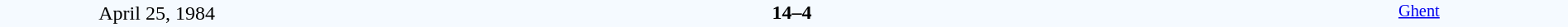<table style="width: 100%; background:#F5FAFF;" cellspacing="0">
<tr>
<td align=center rowspan=3 width=20%>April 25, 1984<br></td>
</tr>
<tr>
<td width=24% align=right></td>
<td align=center width=13%><strong>14–4</strong></td>
<td width=24%></td>
<td style=font-size:85% rowspan=3 valign=top align=center><a href='#'>Ghent</a></td>
</tr>
<tr style=font-size:85%>
<td align=right></td>
<td align=center></td>
<td></td>
</tr>
</table>
